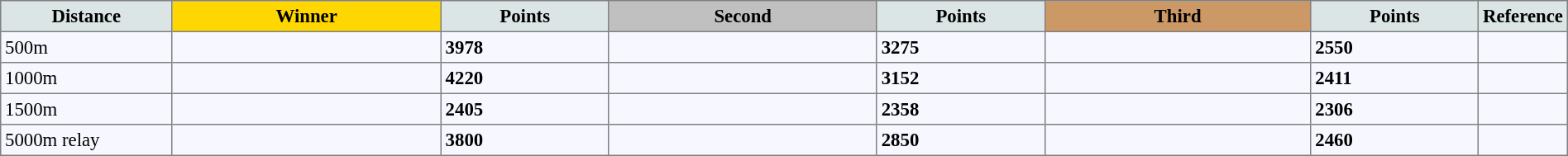<table bgcolor="#f7f8ff" cellpadding="3" cellspacing="0" border="1" style="font-size: 95%; border: gray solid 1px; border-collapse: collapse;">
<tr bgcolor="#CCCCCC">
<td align="center" bgcolor="#DCE5E5" width="150"><strong>Distance</strong></td>
<td align="center" bgcolor="gold" width="250"><strong>Winner</strong></td>
<td align="center" bgcolor="#DCE5E5" width="150"><strong>Points</strong></td>
<td align="center" bgcolor="silver" width="250"><strong>Second</strong></td>
<td align="center" bgcolor="#DCE5E5" width="150"><strong>Points</strong></td>
<td align="center" bgcolor="CC9966" width="250"><strong>Third</strong></td>
<td align="center" bgcolor="#DCE5E5" width="150"><strong>Points</strong></td>
<td align="center" bgcolor="#DCE5E5" width="30"><strong>Reference</strong></td>
</tr>
<tr align="left">
<td>500m</td>
<td></td>
<td><strong>3978</strong></td>
<td></td>
<td><strong>3275</strong></td>
<td></td>
<td><strong>2550</strong></td>
<td></td>
</tr>
<tr align="left">
<td>1000m</td>
<td></td>
<td><strong>4220</strong></td>
<td></td>
<td><strong>3152</strong></td>
<td></td>
<td><strong>2411</strong></td>
<td></td>
</tr>
<tr align="left">
<td>1500m</td>
<td></td>
<td><strong>2405</strong></td>
<td></td>
<td><strong>2358</strong></td>
<td></td>
<td><strong>2306</strong></td>
<td></td>
</tr>
<tr align="left">
<td>5000m relay</td>
<td></td>
<td><strong>3800</strong></td>
<td></td>
<td><strong>2850</strong></td>
<td></td>
<td><strong>2460</strong></td>
<td></td>
</tr>
</table>
